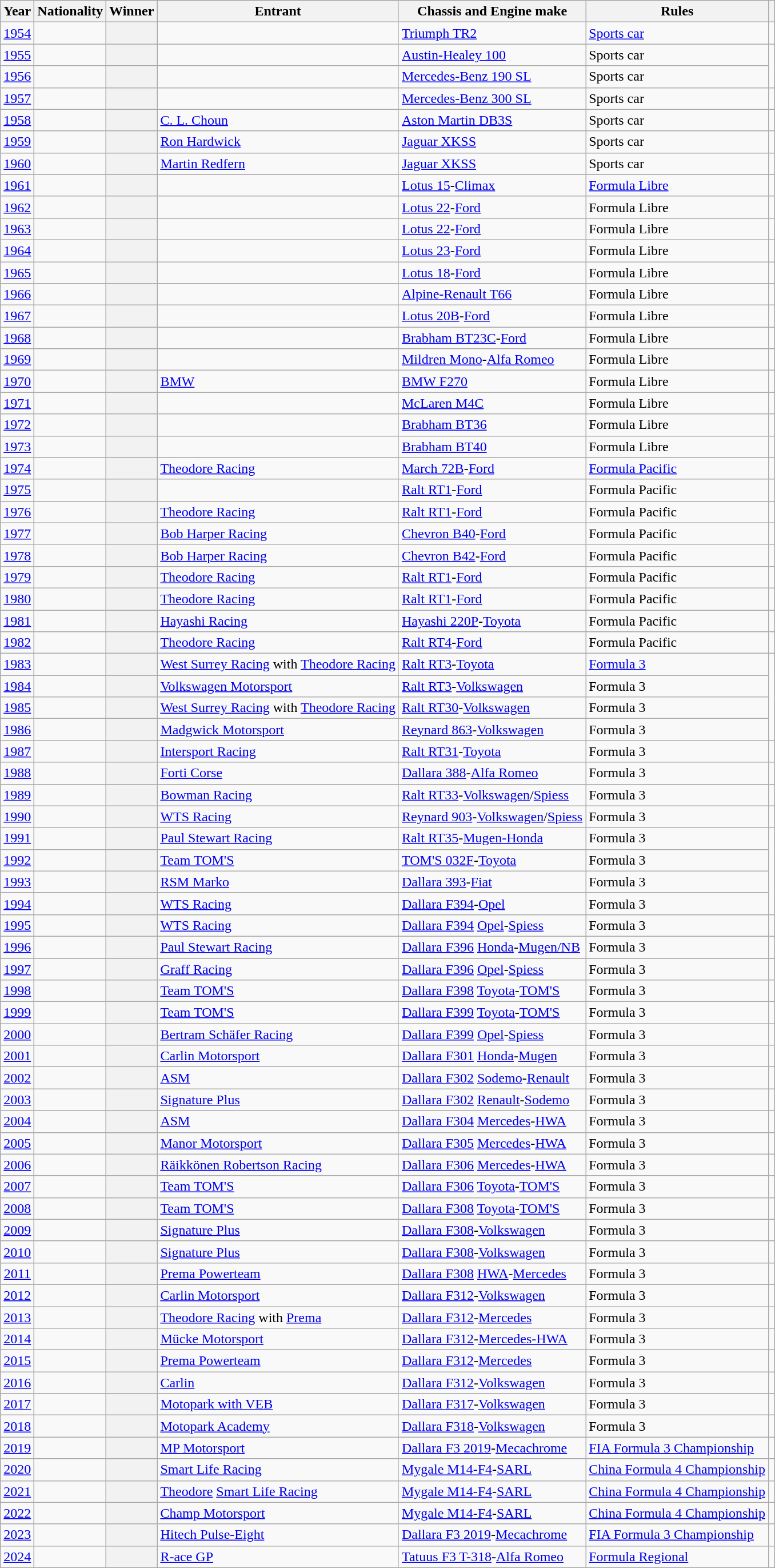<table class="sortable plainrowheaders wikitable">
<tr>
<th scope="col">Year</th>
<th scope="col">Nationality</th>
<th scope="col">Winner</th>
<th scope="col">Entrant</th>
<th scope="col">Chassis and Engine make</th>
<th scope="col">Rules</th>
<th scope="col" class="unsortable"></th>
</tr>
<tr>
<td style="text-align:center;"><a href='#'>1954</a></td>
<td></td>
<th scope="row"></th>
<td></td>
<td><a href='#'>Triumph TR2</a></td>
<td><a href='#'>Sports car</a></td>
<td></td>
</tr>
<tr>
<td style="text-align:center;"><a href='#'>1955</a></td>
<td></td>
<th scope="row"></th>
<td></td>
<td><a href='#'>Austin-Healey 100</a></td>
<td>Sports car</td>
<td rowspan="2"></td>
</tr>
<tr>
<td style="text-align:center;"><a href='#'>1956</a></td>
<td></td>
<th scope="row"></th>
<td></td>
<td><a href='#'>Mercedes-Benz 190 SL</a></td>
<td>Sports car</td>
</tr>
<tr>
<td style="text-align:center;"><a href='#'>1957</a></td>
<td></td>
<th scope="row"></th>
<td></td>
<td><a href='#'>Mercedes-Benz 300 SL</a></td>
<td>Sports car</td>
<td></td>
</tr>
<tr>
<td style="text-align:center;"><a href='#'>1958</a></td>
<td></td>
<th scope="row"></th>
<td data-sort-value="CLC"><a href='#'>C. L. Choun</a></td>
<td><a href='#'>Aston Martin DB3S</a></td>
<td>Sports car</td>
<td></td>
</tr>
<tr>
<td style="text-align:center;"><a href='#'>1959</a></td>
<td></td>
<th scope="row"></th>
<td data-sort-value="HAR"><a href='#'>Ron Hardwick</a></td>
<td><a href='#'>Jaguar XKSS</a></td>
<td>Sports car</td>
<td></td>
</tr>
<tr>
<td style="text-align:center;"><a href='#'>1960</a></td>
<td></td>
<th scope="row"></th>
<td data-sort-value="RED"><a href='#'>Martin Redfern</a></td>
<td><a href='#'>Jaguar XKSS</a></td>
<td>Sports car</td>
<td></td>
</tr>
<tr>
<td style="text-align:center;"><a href='#'>1961</a></td>
<td></td>
<th scope="row"></th>
<td></td>
<td><a href='#'>Lotus 15</a>-<a href='#'>Climax</a></td>
<td><a href='#'>Formula Libre</a></td>
<td></td>
</tr>
<tr>
<td style="text-align:center;"><a href='#'>1962</a></td>
<td></td>
<th scope="row"></th>
<td></td>
<td><a href='#'>Lotus 22</a>-<a href='#'>Ford</a></td>
<td>Formula Libre</td>
<td></td>
</tr>
<tr>
<td style="text-align:center;"><a href='#'>1963</a></td>
<td></td>
<th scope="row"></th>
<td></td>
<td><a href='#'>Lotus 22</a>-<a href='#'>Ford</a></td>
<td>Formula Libre</td>
<td></td>
</tr>
<tr>
<td style="text-align:center;"><a href='#'>1964</a></td>
<td></td>
<th scope="row"></th>
<td></td>
<td><a href='#'>Lotus 23</a>-<a href='#'>Ford</a></td>
<td>Formula Libre</td>
<td></td>
</tr>
<tr>
<td style="text-align:center;"><a href='#'>1965</a></td>
<td></td>
<th scope="row"></th>
<td></td>
<td><a href='#'>Lotus 18</a>-<a href='#'>Ford</a></td>
<td>Formula Libre</td>
<td></td>
</tr>
<tr>
<td style="text-align:center;"><a href='#'>1966</a></td>
<td></td>
<th scope="row"></th>
<td></td>
<td><a href='#'>Alpine-Renault T66</a></td>
<td>Formula Libre</td>
<td></td>
</tr>
<tr>
<td style="text-align:center;"><a href='#'>1967</a></td>
<td></td>
<th scope="row"></th>
<td></td>
<td><a href='#'>Lotus 20B</a>-<a href='#'>Ford</a></td>
<td>Formula Libre</td>
<td></td>
</tr>
<tr>
<td style="text-align:center;"><a href='#'>1968</a></td>
<td></td>
<th scope="row"></th>
<td></td>
<td><a href='#'>Brabham BT23C</a>-<a href='#'>Ford</a></td>
<td>Formula Libre</td>
<td></td>
</tr>
<tr>
<td style="text-align:center;"><a href='#'>1969</a></td>
<td></td>
<th scope="row"></th>
<td></td>
<td><a href='#'>Mildren Mono</a>-<a href='#'>Alfa Romeo</a></td>
<td>Formula Libre</td>
<td></td>
</tr>
<tr>
<td style="text-align:center;"><a href='#'>1970</a></td>
<td></td>
<th scope="row"></th>
<td data-sort-value="BMW"><a href='#'>BMW</a></td>
<td><a href='#'>BMW F270</a></td>
<td>Formula Libre</td>
<td></td>
</tr>
<tr>
<td style="text-align:center;"><a href='#'>1971</a></td>
<td></td>
<th scope="row"></th>
<td></td>
<td><a href='#'>McLaren M4C</a></td>
<td>Formula Libre</td>
<td></td>
</tr>
<tr>
<td style="text-align:center;"><a href='#'>1972</a></td>
<td></td>
<th scope="row"></th>
<td></td>
<td><a href='#'>Brabham BT36</a></td>
<td>Formula Libre</td>
<td></td>
</tr>
<tr>
<td style="text-align:center;"><a href='#'>1973</a></td>
<td></td>
<th scope="row"></th>
<td></td>
<td><a href='#'>Brabham BT40</a></td>
<td>Formula Libre</td>
<td></td>
</tr>
<tr>
<td style="text-align:center;"><a href='#'>1974</a></td>
<td></td>
<th scope="row"></th>
<td data-sort-value="THE"><a href='#'>Theodore Racing</a></td>
<td><a href='#'>March 72B</a>-<a href='#'>Ford</a></td>
<td><a href='#'>Formula Pacific</a></td>
<td></td>
</tr>
<tr>
<td style="text-align:center;"><a href='#'>1975</a></td>
<td></td>
<th scope="row"></th>
<td></td>
<td><a href='#'>Ralt RT1</a>-<a href='#'>Ford</a></td>
<td>Formula Pacific</td>
<td></td>
</tr>
<tr>
<td style="text-align:center;"><a href='#'>1976</a></td>
<td></td>
<th scope="row"></th>
<td data-sort-value="THE"><a href='#'>Theodore Racing</a></td>
<td><a href='#'>Ralt RT1</a>-<a href='#'>Ford</a></td>
<td>Formula Pacific</td>
<td></td>
</tr>
<tr>
<td style="text-align:center;"><a href='#'>1977</a></td>
<td></td>
<th scope="row"></th>
<td data-sort-value="BOB"><a href='#'>Bob Harper Racing</a></td>
<td><a href='#'>Chevron B40</a>-<a href='#'>Ford</a></td>
<td>Formula Pacific</td>
<td></td>
</tr>
<tr>
<td style="text-align:center;"><a href='#'>1978</a></td>
<td></td>
<th scope="row"></th>
<td data-sort-value="BOB"><a href='#'>Bob Harper Racing</a></td>
<td><a href='#'>Chevron B42</a>-<a href='#'>Ford</a></td>
<td>Formula Pacific</td>
<td></td>
</tr>
<tr>
<td style="text-align:center;"><a href='#'>1979</a></td>
<td></td>
<th scope="row"></th>
<td data-sort-value="THE"><a href='#'>Theodore Racing</a></td>
<td><a href='#'>Ralt RT1</a>-<a href='#'>Ford</a></td>
<td>Formula Pacific</td>
<td></td>
</tr>
<tr>
<td style="text-align:center;"><a href='#'>1980</a></td>
<td></td>
<th scope="row"></th>
<td data-sort-value="THE"><a href='#'>Theodore Racing</a></td>
<td><a href='#'>Ralt RT1</a>-<a href='#'>Ford</a></td>
<td>Formula Pacific</td>
<td></td>
</tr>
<tr>
<td style="text-align:center;"><a href='#'>1981</a></td>
<td></td>
<th scope="row"></th>
<td data-sort-value="HAY"><a href='#'>Hayashi Racing</a></td>
<td><a href='#'>Hayashi 220P</a>-<a href='#'>Toyota</a></td>
<td>Formula Pacific</td>
<td></td>
</tr>
<tr>
<td style="text-align:center;"><a href='#'>1982</a></td>
<td></td>
<th scope="row"></th>
<td data-sort-value="THE"><a href='#'>Theodore Racing</a></td>
<td><a href='#'>Ralt RT4</a>-<a href='#'>Ford</a></td>
<td>Formula Pacific</td>
<td></td>
</tr>
<tr>
<td style="text-align:center;"><a href='#'>1983</a></td>
<td></td>
<th scope="row"></th>
<td data-sort-value="WES"><a href='#'>West Surrey Racing</a> with <a href='#'>Theodore Racing</a></td>
<td><a href='#'>Ralt RT3</a>-<a href='#'>Toyota</a></td>
<td><a href='#'>Formula 3</a></td>
<td rowspan="4"></td>
</tr>
<tr>
<td style="text-align:center;"><a href='#'>1984</a></td>
<td></td>
<th scope="row"></th>
<td data-sort-value="VOL"><a href='#'>Volkswagen Motorsport</a></td>
<td><a href='#'>Ralt RT3</a>-<a href='#'>Volkswagen</a></td>
<td>Formula 3</td>
</tr>
<tr>
<td style="text-align:center;"><a href='#'>1985</a></td>
<td></td>
<th scope="row"></th>
<td data-sort-value="WES"><a href='#'>West Surrey Racing</a> with <a href='#'>Theodore Racing</a></td>
<td><a href='#'>Ralt RT30</a>-<a href='#'>Volkswagen</a></td>
<td>Formula 3</td>
</tr>
<tr>
<td style="text-align:center;"><a href='#'>1986</a></td>
<td></td>
<th scope="row"></th>
<td data-sort-value="MAD"><a href='#'>Madgwick Motorsport</a></td>
<td><a href='#'>Reynard 863</a>-<a href='#'>Volkswagen</a></td>
<td>Formula 3</td>
</tr>
<tr>
<td style="text-align:center;"><a href='#'>1987</a></td>
<td></td>
<th scope="row"></th>
<td data-sort-value="INT"><a href='#'>Intersport Racing</a></td>
<td><a href='#'>Ralt RT31</a>-<a href='#'>Toyota</a></td>
<td>Formula 3</td>
<td></td>
</tr>
<tr>
<td style="text-align:center;"><a href='#'>1988</a></td>
<td></td>
<th scope="row"></th>
<td data-sort-value="FOR"><a href='#'>Forti Corse</a></td>
<td><a href='#'>Dallara 388</a>-<a href='#'>Alfa Romeo</a></td>
<td>Formula 3</td>
<td></td>
</tr>
<tr>
<td style="text-align:center;"><a href='#'>1989</a></td>
<td></td>
<th scope="row"></th>
<td data-sort-value="BOW"><a href='#'>Bowman Racing</a></td>
<td><a href='#'>Ralt RT33</a>-<a href='#'>Volkswagen</a>/<a href='#'>Spiess</a></td>
<td>Formula 3</td>
<td></td>
</tr>
<tr>
<td style="text-align:center;"><a href='#'>1990</a></td>
<td></td>
<th scope="row"></th>
<td data-sort-value="WTS"><a href='#'>WTS Racing</a></td>
<td><a href='#'>Reynard 903</a>-<a href='#'>Volkswagen</a>/<a href='#'>Spiess</a></td>
<td>Formula 3</td>
<td></td>
</tr>
<tr>
<td style="text-align:center;"><a href='#'>1991</a></td>
<td></td>
<th scope="row"></th>
<td data-sort-value="PAU"><a href='#'>Paul Stewart Racing</a></td>
<td><a href='#'>Ralt RT35</a>-<a href='#'>Mugen-Honda</a></td>
<td>Formula 3</td>
<td rowspan="4"></td>
</tr>
<tr>
<td style="text-align:center;"><a href='#'>1992</a></td>
<td></td>
<th scope="row"></th>
<td data-sort-value="TOM"><a href='#'>Team TOM'S</a></td>
<td><a href='#'>TOM'S 032F</a>-<a href='#'>Toyota</a></td>
<td>Formula 3</td>
</tr>
<tr>
<td style="text-align:center;"><a href='#'>1993</a></td>
<td></td>
<th scope="row"></th>
<td data-sort-value="RSM"><a href='#'>RSM Marko</a></td>
<td><a href='#'>Dallara 393</a>-<a href='#'>Fiat</a></td>
<td>Formula 3</td>
</tr>
<tr>
<td style="text-align:center;"><a href='#'>1994</a></td>
<td></td>
<th scope="row"></th>
<td data-sort-value="WTS"><a href='#'>WTS Racing</a></td>
<td><a href='#'>Dallara F394</a>-<a href='#'>Opel</a></td>
<td>Formula 3</td>
</tr>
<tr>
<td style="text-align:center;"><a href='#'>1995</a></td>
<td></td>
<th scope="row"></th>
<td data-sort-value="WTS"><a href='#'>WTS Racing</a></td>
<td><a href='#'>Dallara F394</a> <a href='#'>Opel</a>-<a href='#'>Spiess</a></td>
<td>Formula 3</td>
<td></td>
</tr>
<tr>
<td style="text-align:center;"><a href='#'>1996</a></td>
<td></td>
<th scope="row"></th>
<td data-sort-value="PAU"><a href='#'>Paul Stewart Racing</a></td>
<td><a href='#'>Dallara F396</a> <a href='#'>Honda</a>-<a href='#'>Mugen/NB</a></td>
<td>Formula 3</td>
<td></td>
</tr>
<tr>
<td style="text-align:center;"><a href='#'>1997</a></td>
<td></td>
<th scope="row"></th>
<td data-sort-value="GRA"><a href='#'>Graff Racing</a></td>
<td><a href='#'>Dallara F396</a> <a href='#'>Opel</a>-<a href='#'>Spiess</a></td>
<td>Formula 3</td>
<td></td>
</tr>
<tr>
<td style="text-align:center;"><a href='#'>1998</a></td>
<td></td>
<th scope="row"></th>
<td data-sort-value="TOM"><a href='#'>Team TOM'S</a></td>
<td><a href='#'>Dallara F398</a> <a href='#'>Toyota</a>-<a href='#'>TOM'S</a></td>
<td>Formula 3</td>
<td></td>
</tr>
<tr>
<td style="text-align:center;"><a href='#'>1999</a></td>
<td></td>
<th scope="row"></th>
<td data-sort-value="TOM"><a href='#'>Team TOM'S</a></td>
<td><a href='#'>Dallara F399</a> <a href='#'>Toyota</a>-<a href='#'>TOM'S</a></td>
<td>Formula 3</td>
<td></td>
</tr>
<tr>
<td style="text-align:center;"><a href='#'>2000</a></td>
<td></td>
<th scope="row"></th>
<td data-sort-value="BER"><a href='#'>Bertram Schäfer Racing</a></td>
<td><a href='#'>Dallara F399</a> <a href='#'>Opel</a>-<a href='#'>Spiess</a></td>
<td>Formula 3</td>
<td></td>
</tr>
<tr>
<td style="text-align:center;"><a href='#'>2001</a></td>
<td></td>
<th scope="row"></th>
<td data-sort-value="CAR"><a href='#'>Carlin Motorsport</a></td>
<td><a href='#'>Dallara F301</a> <a href='#'>Honda</a>-<a href='#'>Mugen</a></td>
<td>Formula 3</td>
<td></td>
</tr>
<tr>
<td style="text-align:center;"><a href='#'>2002</a></td>
<td></td>
<th scope="row"></th>
<td data-sort-value="ASM"><a href='#'>ASM</a></td>
<td><a href='#'>Dallara F302</a> <a href='#'>Sodemo</a>-<a href='#'>Renault</a></td>
<td>Formula 3</td>
<td></td>
</tr>
<tr>
<td style="text-align:center;"><a href='#'>2003</a></td>
<td></td>
<th scope="row"></th>
<td data-sort-value="SIG"><a href='#'>Signature Plus</a></td>
<td><a href='#'>Dallara F302</a> <a href='#'>Renault</a>-<a href='#'>Sodemo</a></td>
<td>Formula 3</td>
<td></td>
</tr>
<tr>
<td style="text-align:center;"><a href='#'>2004</a></td>
<td></td>
<th scope="row"></th>
<td data-sort-value="ASM"><a href='#'>ASM</a></td>
<td><a href='#'>Dallara F304</a> <a href='#'>Mercedes</a>-<a href='#'>HWA</a></td>
<td>Formula 3</td>
<td></td>
</tr>
<tr>
<td style="text-align:center;"><a href='#'>2005</a></td>
<td></td>
<th scope="row"></th>
<td data-sort-value="MAN"><a href='#'>Manor Motorsport</a></td>
<td><a href='#'>Dallara F305</a> <a href='#'>Mercedes</a>-<a href='#'>HWA</a></td>
<td>Formula 3</td>
<td></td>
</tr>
<tr>
<td style="text-align:center;"><a href='#'>2006</a></td>
<td></td>
<th scope="row"></th>
<td data-sort-value="RAI"><a href='#'>Räikkönen Robertson Racing</a></td>
<td><a href='#'>Dallara F306</a> <a href='#'>Mercedes</a>-<a href='#'>HWA</a></td>
<td>Formula 3</td>
<td></td>
</tr>
<tr>
<td style="text-align:center;"><a href='#'>2007</a></td>
<td></td>
<th scope="row"></th>
<td data-sort-value="TOM"><a href='#'>Team TOM'S</a></td>
<td><a href='#'>Dallara F306</a> <a href='#'>Toyota</a>-<a href='#'>TOM'S</a></td>
<td>Formula 3</td>
<td></td>
</tr>
<tr>
<td style="text-align:center;"><a href='#'>2008</a></td>
<td></td>
<th scope="row"></th>
<td data-sort-value="TOM"><a href='#'>Team TOM'S</a></td>
<td><a href='#'>Dallara F308</a> <a href='#'>Toyota</a>-<a href='#'>TOM'S</a></td>
<td>Formula 3</td>
<td></td>
</tr>
<tr>
<td style="text-align:center;"><a href='#'>2009</a></td>
<td></td>
<th scope="row"></th>
<td data-sort-value="SIG"><a href='#'>Signature Plus</a></td>
<td><a href='#'>Dallara F308</a>-<a href='#'>Volkswagen</a></td>
<td>Formula 3</td>
<td></td>
</tr>
<tr>
<td style="text-align:center;"><a href='#'>2010</a></td>
<td></td>
<th scope="row"></th>
<td data-sort-value="SIG"><a href='#'>Signature Plus</a></td>
<td><a href='#'>Dallara F308</a>-<a href='#'>Volkswagen</a></td>
<td>Formula 3</td>
<td></td>
</tr>
<tr>
<td style="text-align:center;"><a href='#'>2011</a></td>
<td></td>
<th scope="row"></th>
<td data-sort-value="PRE"><a href='#'>Prema Powerteam</a></td>
<td><a href='#'>Dallara F308</a> <a href='#'>HWA</a>-<a href='#'>Mercedes</a></td>
<td>Formula 3</td>
<td></td>
</tr>
<tr>
<td style="text-align:center;"><a href='#'>2012</a></td>
<td></td>
<th scope="row"></th>
<td data-sort-value="CAR"><a href='#'>Carlin Motorsport</a></td>
<td><a href='#'>Dallara F312</a>-<a href='#'>Volkswagen</a></td>
<td>Formula 3</td>
<td></td>
</tr>
<tr>
<td style="text-align:center;"><a href='#'>2013</a></td>
<td></td>
<th scope="row"></th>
<td data-sort-value="PRE"><a href='#'>Theodore Racing</a> with <a href='#'>Prema</a></td>
<td><a href='#'>Dallara F312</a>-<a href='#'>Mercedes</a></td>
<td>Formula 3</td>
<td></td>
</tr>
<tr>
<td style="text-align:center;"><a href='#'>2014</a></td>
<td></td>
<th scope="row"></th>
<td data-sort-value="MUC"><a href='#'>Mücke Motorsport</a></td>
<td><a href='#'>Dallara F312</a>-<a href='#'>Mercedes-HWA</a></td>
<td>Formula 3</td>
<td></td>
</tr>
<tr>
<td style="text-align:center;"><a href='#'>2015</a></td>
<td></td>
<th scope="row"></th>
<td data-sort-value="PRE"><a href='#'>Prema Powerteam</a></td>
<td><a href='#'>Dallara F312</a>-<a href='#'>Mercedes</a></td>
<td>Formula 3</td>
<td></td>
</tr>
<tr>
<td style="text-align:center;"><a href='#'>2016</a></td>
<td></td>
<th scope="row"></th>
<td data-sort-value="CAR"><a href='#'>Carlin</a></td>
<td><a href='#'>Dallara F312</a>-<a href='#'>Volkswagen</a></td>
<td>Formula 3</td>
<td></td>
</tr>
<tr>
<td style="text-align:center;"><a href='#'>2017</a></td>
<td></td>
<th scope="row"></th>
<td data-sort-value="MOT"><a href='#'>Motopark with VEB</a></td>
<td><a href='#'>Dallara F317</a>-<a href='#'>Volkswagen</a></td>
<td>Formula 3</td>
<td></td>
</tr>
<tr>
<td style="text-align:center;"><a href='#'>2018</a></td>
<td></td>
<th scope="row"></th>
<td data-sort-value="MOT"><a href='#'>Motopark Academy</a></td>
<td><a href='#'>Dallara F318</a>-<a href='#'>Volkswagen</a></td>
<td>Formula 3</td>
<td></td>
</tr>
<tr>
<td style="text-align:center;"><a href='#'>2019</a></td>
<td></td>
<th scope="row"></th>
<td data-sort-value="MPM"><a href='#'>MP Motorsport</a></td>
<td><a href='#'>Dallara F3 2019</a>-<a href='#'>Mecachrome</a></td>
<td><a href='#'>FIA Formula 3 Championship</a></td>
<td></td>
</tr>
<tr>
<td style="text-align:center;"><a href='#'>2020</a></td>
<td></td>
<th scope="row"></th>
<td data-sort-value="SMA"><a href='#'>Smart Life Racing</a></td>
<td><a href='#'>Mygale M14-F4</a>-<a href='#'>SARL</a></td>
<td><a href='#'>China Formula 4 Championship</a></td>
<td></td>
</tr>
<tr>
<td style="text-align:center;"><a href='#'>2021</a></td>
<td></td>
<th scope="row"></th>
<td data-sort-value="SMA"><a href='#'>Theodore</a> <a href='#'>Smart Life Racing</a></td>
<td><a href='#'>Mygale M14-F4</a>-<a href='#'>SARL</a></td>
<td><a href='#'>China Formula 4 Championship</a></td>
<td></td>
</tr>
<tr>
<td style="text-align:center;"><a href='#'>2022</a></td>
<td></td>
<th scope="row"></th>
<td data-sort-value="CHA"><a href='#'>Champ Motorsport</a></td>
<td><a href='#'>Mygale M14-F4</a>-<a href='#'>SARL</a></td>
<td><a href='#'>China Formula 4 Championship</a></td>
<td></td>
</tr>
<tr>
<td style="text-align:center;"><a href='#'>2023</a></td>
<td></td>
<th scope="row"></th>
<td data-sort-value="HIT"><a href='#'>Hitech Pulse-Eight</a></td>
<td><a href='#'>Dallara F3 2019</a>-<a href='#'>Mecachrome</a></td>
<td><a href='#'>FIA Formula 3 Championship</a></td>
<td></td>
</tr>
<tr>
<td style="text-align:center;"><a href='#'>2024</a></td>
<td></td>
<th scope="row"></th>
<td data-sort-value="R-AC"><a href='#'>R-ace GP</a></td>
<td><a href='#'>Tatuus F3 T-318</a>-<a href='#'>Alfa Romeo</a></td>
<td><a href='#'>Formula Regional</a></td>
<td></td>
</tr>
</table>
